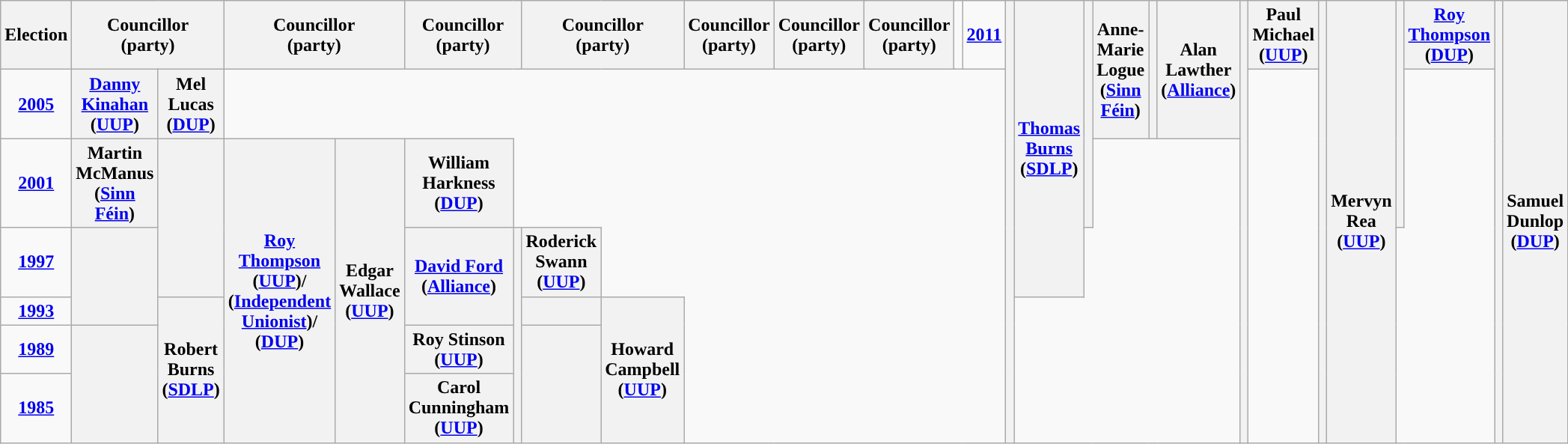<table class="wikitable" style="text-align:center">
<tr>
<th scope="col" width="50">Election</th>
<th scope="col" width="150" colspan = "2">Councillor<br> (party)</th>
<th scope="col" width="150" colspan = "2">Councillor<br> (party)</th>
<th scope="col" width="150" colspan = "2">Councillor<br> (party)</th>
<th scope="col" width="150" colspan = "2">Councillor<br> (party)</th>
<th scope="col" width="150" colspan = "2">Councillor<br> (party)</th>
<th scope="col" width="150" colspan = "2">Councillor<br> (party)</th>
<th scope="col" width="150" colspan = "2">Councillor<br> (party)</th>
<td></td>
<td><strong><a href='#'>2011</a></strong></td>
<th rowspan="7" width="1" style="background-color: "></th>
<th rowspan = "4"><a href='#'>Thomas Burns</a> <br> (<a href='#'>SDLP</a>)</th>
<th rowspan="3" width="1" style="background-color: "></th>
<th rowspan = "2">Anne-Marie Logue <br> (<a href='#'>Sinn Féin</a>)</th>
<th rowspan="2" width="1" style="background-color: "></th>
<th rowspan = "2">Alan Lawther <br> (<a href='#'>Alliance</a>)</th>
<th rowspan="7" width="1" style="background-color: "></th>
<th rowspan = "1">Paul Michael <br> (<a href='#'>UUP</a>)</th>
<th rowspan="7" width="1" style="background-color: "></th>
<th rowspan = "7">Mervyn Rea <br> (<a href='#'>UUP</a>)</th>
<th rowspan="3" width="1" style="background-color: "></th>
<th rowspan = "1"><a href='#'>Roy Thompson</a> <br> (<a href='#'>DUP</a>)</th>
<th rowspan="7" width="1" style="background-color: "></th>
<th rowspan = "7">Samuel Dunlop <br> (<a href='#'>DUP</a>)</th>
</tr>
<tr>
<td><strong><a href='#'>2005</a></strong></td>
<th rowspan = "1"><a href='#'>Danny Kinahan</a> <br> (<a href='#'>UUP</a>)</th>
<th rowspan = "1">Mel Lucas <br> (<a href='#'>DUP</a>)</th>
</tr>
<tr>
<td><strong><a href='#'>2001</a></strong></td>
<th rowspan = "1">Martin McManus <br> (<a href='#'>Sinn Féin</a>)</th>
<th rowspan="2" width="1" style="background-color: "></th>
<th rowspan = "5"><a href='#'>Roy Thompson</a> <br> (<a href='#'>UUP</a>)/ (<a href='#'>Independent Unionist</a>)/ <br> (<a href='#'>DUP</a>)</th>
<th rowspan = "5">Edgar Wallace <br> (<a href='#'>UUP</a>)</th>
<th rowspan = "1">William Harkness <br> (<a href='#'>DUP</a>)</th>
</tr>
<tr>
<td><strong><a href='#'>1997</a></strong></td>
<th rowspan="2" width="1" style="background-color: "></th>
<th rowspan = "2"><a href='#'>David Ford</a> <br> (<a href='#'>Alliance</a>)</th>
<th rowspan="4" width="1" style="background-color: "></th>
<th rowspan = "1">Roderick Swann <br> (<a href='#'>UUP</a>)</th>
</tr>
<tr>
<td><strong><a href='#'>1993</a></strong></td>
<th rowspan = "3">Robert Burns <br> (<a href='#'>SDLP</a>)</th>
<th rowspan="1" width="1" style="background-color: "></th>
<th rowspan = "3">Howard Campbell <br> (<a href='#'>UUP</a>)</th>
</tr>
<tr>
<td><strong><a href='#'>1989</a></strong></td>
<th rowspan="2" width="1" style="background-color: "></th>
<th rowspan = "1">Roy Stinson <br> (<a href='#'>UUP</a>)</th>
<th rowspan="2" width="1" style="background-color: "></th>
</tr>
<tr>
<td><strong><a href='#'>1985</a></strong></td>
<th rowspan = "1">Carol Cunningham <br> (<a href='#'>UUP</a>)</th>
</tr>
</table>
